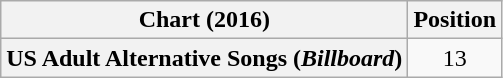<table class="wikitable sortable plainrowheaders" style="text-align:center">
<tr>
<th scope="col">Chart (2016)</th>
<th scope="col">Position</th>
</tr>
<tr>
<th scope="row">US Adult Alternative Songs (<em>Billboard</em>)</th>
<td>13</td>
</tr>
</table>
